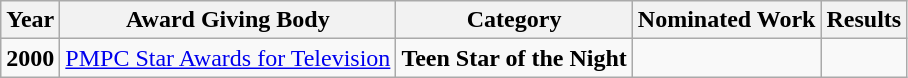<table class="wikitable">
<tr>
<th>Year</th>
<th>Award Giving Body</th>
<th>Category</th>
<th>Nominated Work</th>
<th>Results</th>
</tr>
<tr>
<td><strong>2000</strong></td>
<td><a href='#'>PMPC Star Awards for Television</a></td>
<td><strong>Teen Star of the Night</strong></td>
<td></td>
<td></td>
</tr>
</table>
